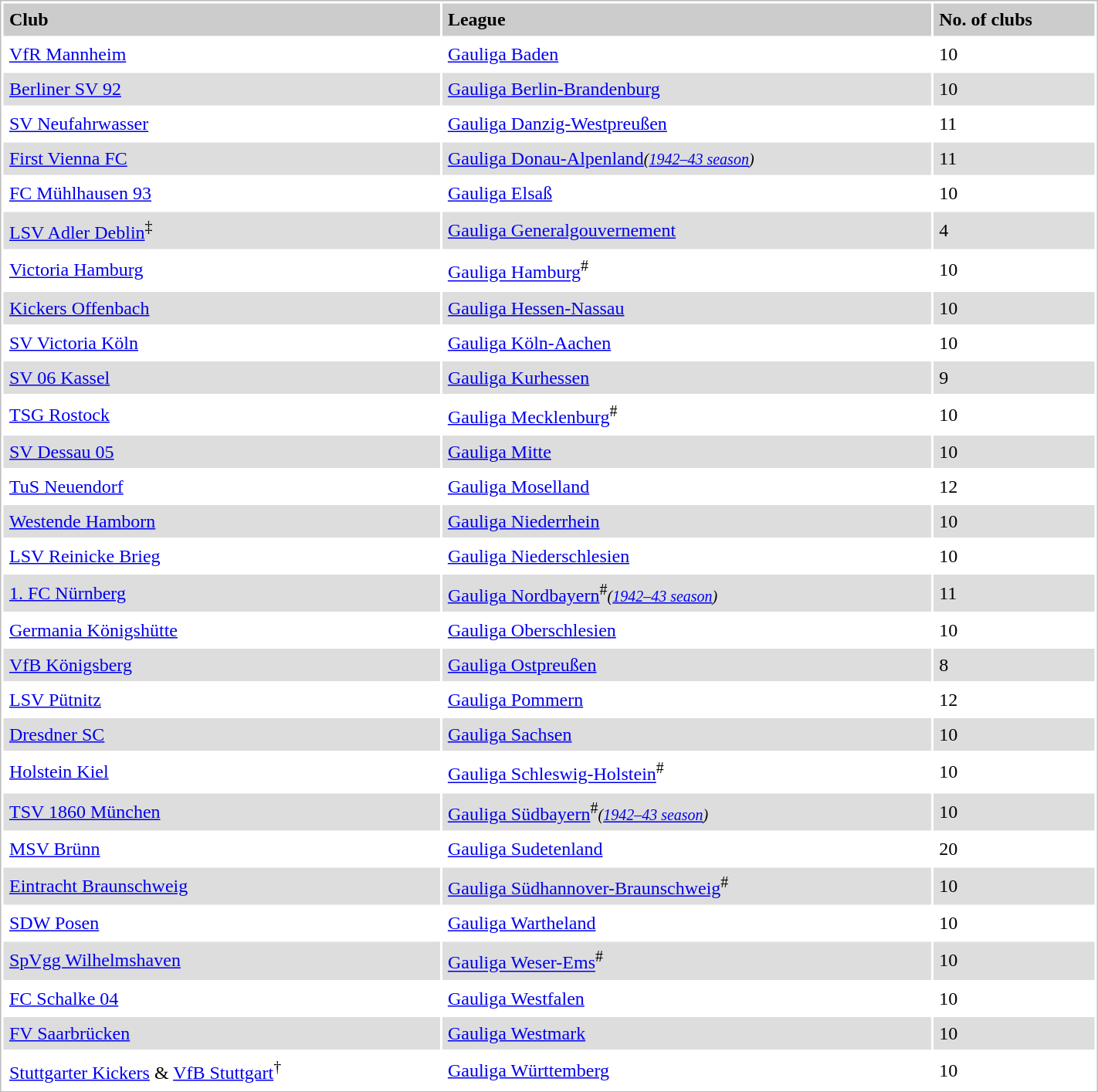<table style="border:1px solid #bbb;background:#fff;" cellpadding="5" cellspacing="2" width="75%">
<tr style="background:#ccc;font-weight:bold">
<td>Club</td>
<td>League</td>
<td>No. of clubs</td>
</tr>
<tr>
<td><a href='#'>VfR Mannheim</a></td>
<td><a href='#'>Gauliga Baden</a></td>
<td>10</td>
</tr>
<tr style="background:#ddd">
<td><a href='#'>Berliner SV 92</a></td>
<td><a href='#'>Gauliga Berlin-Brandenburg</a></td>
<td>10</td>
</tr>
<tr>
<td><a href='#'>SV Neufahrwasser</a></td>
<td><a href='#'>Gauliga Danzig-Westpreußen</a></td>
<td>11</td>
</tr>
<tr style="background:#ddd">
<td><a href='#'>First Vienna FC</a></td>
<td><a href='#'>Gauliga Donau-Alpenland</a><small><em>(<a href='#'>1942–43 season</a>)</em></small></td>
<td>11</td>
</tr>
<tr>
<td><a href='#'>FC Mühlhausen 93</a></td>
<td><a href='#'>Gauliga Elsaß</a></td>
<td>10</td>
</tr>
<tr style="background:#ddd">
<td><a href='#'>LSV Adler Deblin</a><sup>‡</sup></td>
<td><a href='#'>Gauliga Generalgouvernement</a></td>
<td>4</td>
</tr>
<tr>
<td><a href='#'>Victoria Hamburg</a></td>
<td><a href='#'>Gauliga Hamburg</a><sup>#</sup></td>
<td>10</td>
</tr>
<tr style="background:#ddd">
<td><a href='#'>Kickers Offenbach</a></td>
<td><a href='#'>Gauliga Hessen-Nassau</a></td>
<td>10</td>
</tr>
<tr>
<td><a href='#'>SV Victoria Köln</a></td>
<td><a href='#'>Gauliga Köln-Aachen</a></td>
<td>10</td>
</tr>
<tr style="background:#ddd">
<td><a href='#'>SV 06 Kassel</a></td>
<td><a href='#'>Gauliga Kurhessen</a></td>
<td>9</td>
</tr>
<tr>
<td><a href='#'>TSG Rostock</a></td>
<td><a href='#'>Gauliga Mecklenburg</a><sup>#</sup></td>
<td>10</td>
</tr>
<tr style="background:#ddd">
<td><a href='#'>SV Dessau 05</a></td>
<td><a href='#'>Gauliga Mitte</a></td>
<td>10</td>
</tr>
<tr>
<td><a href='#'>TuS Neuendorf</a></td>
<td><a href='#'>Gauliga Moselland</a></td>
<td>12</td>
</tr>
<tr style="background:#ddd">
<td><a href='#'>Westende Hamborn</a></td>
<td><a href='#'>Gauliga Niederrhein</a></td>
<td>10</td>
</tr>
<tr>
<td><a href='#'>LSV Reinicke Brieg</a></td>
<td><a href='#'>Gauliga Niederschlesien</a></td>
<td>10</td>
</tr>
<tr style="background:#ddd">
<td><a href='#'>1. FC Nürnberg</a></td>
<td><a href='#'>Gauliga Nordbayern</a><sup>#</sup><small><em>(<a href='#'>1942–43 season</a>)</em></small></td>
<td>11</td>
</tr>
<tr>
<td><a href='#'>Germania Königshütte</a></td>
<td><a href='#'>Gauliga Oberschlesien</a></td>
<td>10</td>
</tr>
<tr style="background:#ddd">
<td><a href='#'>VfB Königsberg</a></td>
<td><a href='#'>Gauliga Ostpreußen</a></td>
<td>8</td>
</tr>
<tr>
<td><a href='#'>LSV Pütnitz</a></td>
<td><a href='#'>Gauliga Pommern</a></td>
<td>12</td>
</tr>
<tr style="background:#ddd">
<td><a href='#'>Dresdner SC</a></td>
<td><a href='#'>Gauliga Sachsen</a></td>
<td>10</td>
</tr>
<tr>
<td><a href='#'>Holstein Kiel</a></td>
<td><a href='#'>Gauliga Schleswig-Holstein</a><sup>#</sup></td>
<td>10</td>
</tr>
<tr style="background:#ddd">
<td><a href='#'>TSV 1860 München</a></td>
<td><a href='#'>Gauliga Südbayern</a><sup>#</sup><small><em>(<a href='#'>1942–43 season</a>)</em></small></td>
<td>10</td>
</tr>
<tr>
<td><a href='#'>MSV Brünn</a></td>
<td><a href='#'>Gauliga Sudetenland</a></td>
<td>20</td>
</tr>
<tr style="background:#ddd">
<td><a href='#'>Eintracht Braunschweig</a></td>
<td><a href='#'>Gauliga Südhannover-Braunschweig</a><sup>#</sup></td>
<td>10</td>
</tr>
<tr>
<td><a href='#'>SDW Posen</a></td>
<td><a href='#'>Gauliga Wartheland</a></td>
<td>10</td>
</tr>
<tr style="background:#ddd">
<td><a href='#'>SpVgg Wilhelmshaven</a></td>
<td><a href='#'>Gauliga Weser-Ems</a><sup>#</sup></td>
<td>10</td>
</tr>
<tr>
<td><a href='#'>FC Schalke 04</a></td>
<td><a href='#'>Gauliga Westfalen</a></td>
<td>10</td>
</tr>
<tr style="background:#ddd">
<td><a href='#'>FV Saarbrücken</a></td>
<td><a href='#'>Gauliga Westmark</a></td>
<td>10</td>
</tr>
<tr>
<td><a href='#'>Stuttgarter Kickers</a> & <a href='#'>VfB Stuttgart</a><sup>†</sup></td>
<td><a href='#'>Gauliga Württemberg</a></td>
<td>10</td>
</tr>
</table>
